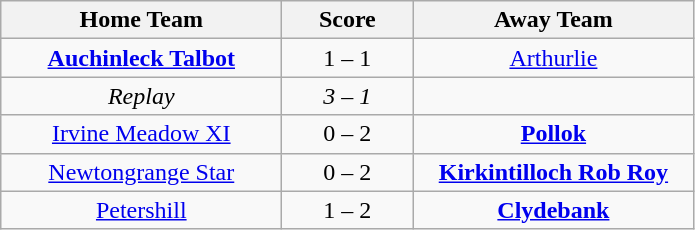<table class="wikitable" style="text-align: center">
<tr>
<th width=180>Home Team</th>
<th width=80>Score</th>
<th width=180>Away Team</th>
</tr>
<tr>
<td><strong><a href='#'>Auchinleck Talbot</a></strong></td>
<td>1 – 1</td>
<td><a href='#'>Arthurlie</a></td>
</tr>
<tr>
<td><em>Replay</em></td>
<td><em>3 – 1</em></td>
<td></td>
</tr>
<tr>
<td><a href='#'>Irvine Meadow XI</a></td>
<td>0 – 2</td>
<td><strong><a href='#'>Pollok</a></strong></td>
</tr>
<tr>
<td><a href='#'>Newtongrange Star</a></td>
<td>0 – 2</td>
<td><strong><a href='#'>Kirkintilloch Rob Roy</a></strong></td>
</tr>
<tr>
<td><a href='#'>Petershill</a></td>
<td>1 – 2</td>
<td><strong><a href='#'>Clydebank</a></strong></td>
</tr>
</table>
